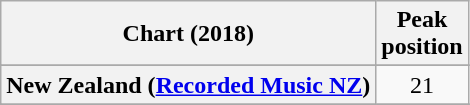<table class="wikitable sortable plainrowheaders" style="text-align:center">
<tr>
<th scope="col">Chart (2018)</th>
<th scope="col">Peak<br> position</th>
</tr>
<tr>
</tr>
<tr>
<th scope="row">New Zealand (<a href='#'>Recorded Music NZ</a>)</th>
<td>21</td>
</tr>
<tr>
</tr>
<tr>
</tr>
</table>
